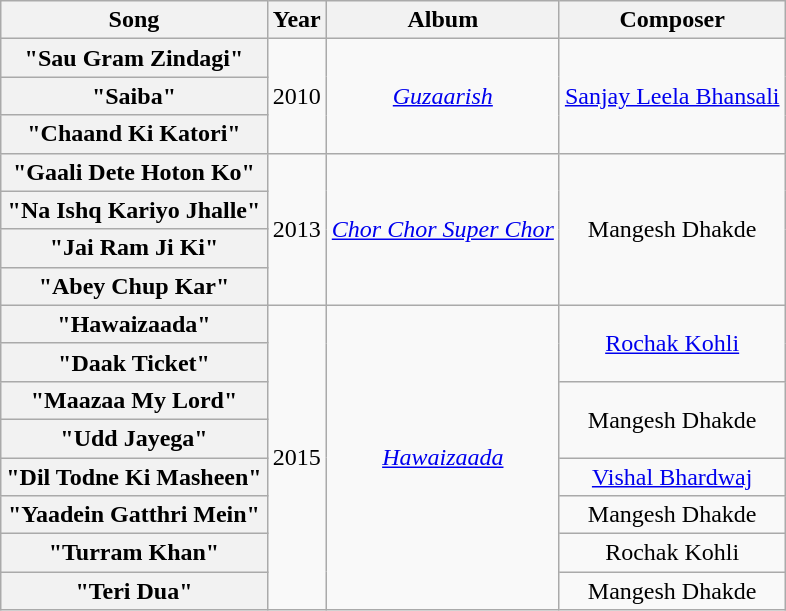<table class="wikitable plainrowheaders sortable" style="text-align:center;">
<tr>
<th>Song</th>
<th>Year</th>
<th>Album</th>
<th>Composer</th>
</tr>
<tr>
<th scope="row">"Sau Gram Zindagi"</th>
<td rowspan=3>2010</td>
<td rowspan=3><em><a href='#'>Guzaarish</a></em></td>
<td rowspan=3><a href='#'>Sanjay Leela Bhansali</a></td>
</tr>
<tr>
<th scope="row">"Saiba"</th>
</tr>
<tr>
<th scope="row">"Chaand Ki Katori"</th>
</tr>
<tr>
<th scope="row">"Gaali Dete Hoton Ko"</th>
<td rowspan=4>2013</td>
<td rowspan=4><em><a href='#'>Chor Chor Super Chor</a></em></td>
<td rowspan=4>Mangesh Dhakde</td>
</tr>
<tr>
<th scope="row">"Na Ishq Kariyo Jhalle"</th>
</tr>
<tr>
<th scope="row">"Jai Ram Ji Ki"</th>
</tr>
<tr>
<th scope="row">"Abey Chup Kar"</th>
</tr>
<tr>
<th scope="row">"Hawaizaada"</th>
<td rowspan=8>2015</td>
<td rowspan=8><em><a href='#'>Hawaizaada</a></em></td>
<td rowspan=2><a href='#'>Rochak Kohli</a></td>
</tr>
<tr>
<th scope="row">"Daak Ticket"</th>
</tr>
<tr>
<th scope="row">"Maazaa My Lord"</th>
<td rowspan=2>Mangesh Dhakde</td>
</tr>
<tr>
<th scope="row">"Udd Jayega"</th>
</tr>
<tr>
<th scope="row">"Dil Todne Ki Masheen"</th>
<td><a href='#'>Vishal Bhardwaj</a></td>
</tr>
<tr>
<th scope="row">"Yaadein Gatthri Mein"</th>
<td>Mangesh Dhakde</td>
</tr>
<tr>
<th scope="row">"Turram Khan"</th>
<td>Rochak Kohli</td>
</tr>
<tr>
<th scope="row">"Teri Dua"</th>
<td>Mangesh Dhakde</td>
</tr>
</table>
